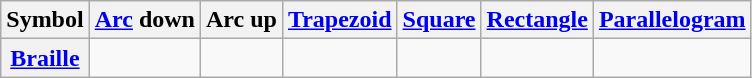<table class="wikitable" style="text-align:center">
<tr>
<th>Symbol</th>
<th><a href='#'>Arc</a> down</th>
<th>Arc up</th>
<th><a href='#'>Trapezoid</a></th>
<th><a href='#'>Square</a></th>
<th><a href='#'>Rectangle</a></th>
<th><a href='#'>Parallelogram</a></th>
</tr>
<tr>
<th><a href='#'>Braille</a></th>
<td></td>
<td></td>
<td></td>
<td></td>
<td></td>
<td></td>
</tr>
</table>
